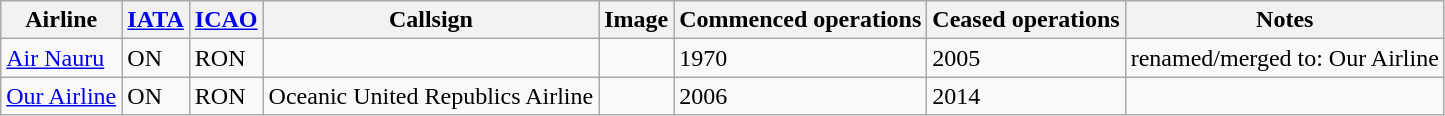<table class="wikitable sortable">
<tr valign="middle">
<th>Airline</th>
<th><a href='#'>IATA</a></th>
<th><a href='#'>ICAO</a></th>
<th>Callsign</th>
<th>Image</th>
<th>Commenced operations</th>
<th>Ceased operations</th>
<th>Notes</th>
</tr>
<tr>
<td><a href='#'>Air Nauru</a></td>
<td>ON</td>
<td>RON</td>
<td></td>
<td></td>
<td>1970</td>
<td>2005</td>
<td>renamed/merged to: Our Airline</td>
</tr>
<tr>
<td><a href='#'>Our Airline</a></td>
<td>ON</td>
<td>RON</td>
<td>Oceanic United Republics Airline</td>
<td></td>
<td>2006</td>
<td>2014</td>
<td></td>
</tr>
</table>
